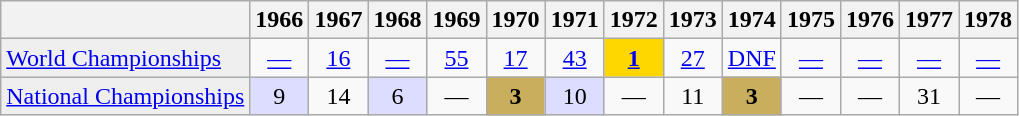<table class="wikitable plainrowheaders">
<tr>
<th scope="col"></th>
<th scope="col">1966</th>
<th scope="col">1967</th>
<th scope="col">1968</th>
<th scope="col">1969</th>
<th scope="col">1970</th>
<th scope="col">1971</th>
<th scope="col">1972</th>
<th scope="col">1973</th>
<th scope="col">1974</th>
<th scope="col">1975</th>
<th scope="col">1976</th>
<th scope="col">1977</th>
<th scope="col">1978</th>
</tr>
<tr style="text-align:center;">
<td style="text-align:left; background:#efefef;"> <a href='#'>World Championships</a></td>
<td><a href='#'>—</a></td>
<td><a href='#'>16</a></td>
<td><a href='#'>—</a></td>
<td><a href='#'>55</a></td>
<td><a href='#'>17</a></td>
<td><a href='#'>43</a></td>
<td style="background:gold;"><a href='#'><strong>1</strong></a></td>
<td><a href='#'>27</a></td>
<td><a href='#'>DNF</a></td>
<td><a href='#'>—</a></td>
<td><a href='#'>—</a></td>
<td><a href='#'>—</a></td>
<td><a href='#'>—</a></td>
</tr>
<tr style="text-align:center;">
<td style="text-align:left; background:#efefef;"> <a href='#'>National Championships</a></td>
<td style="text-align:center; background:#ddf;">9</td>
<td>14</td>
<td style="text-align:center; background:#ddf;">6</td>
<td>—</td>
<td style="text-align:center; background:#C9AE5D;"><strong>3</strong></td>
<td style="text-align:center; background:#ddf;">10</td>
<td>—</td>
<td>11</td>
<td style="text-align:center; background:#C9AE5D;"><strong>3</strong></td>
<td>—</td>
<td>—</td>
<td>31</td>
<td>—</td>
</tr>
</table>
